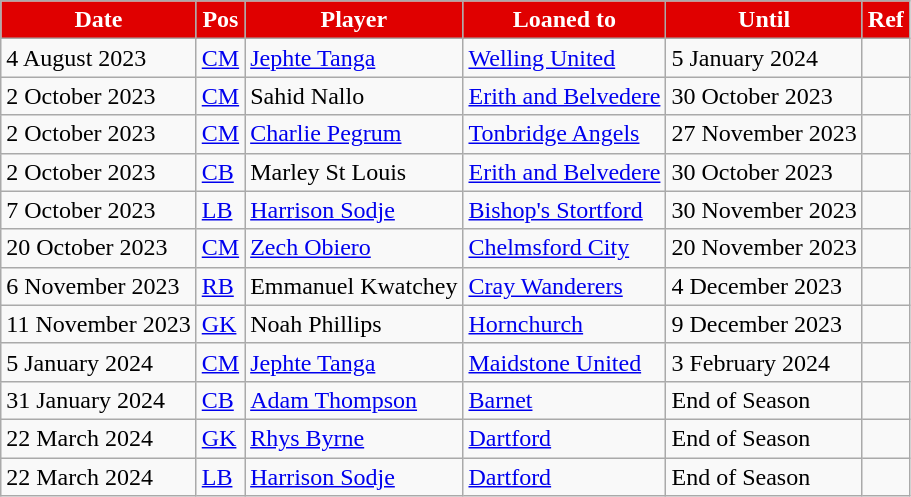<table class="wikitable plainrowheaders sortable">
<tr>
<th style="background:#E00000;color:white">Date</th>
<th style="background:#E00000;color:white">Pos</th>
<th style="background:#E00000;color:white">Player</th>
<th style="background:#E00000;color:white">Loaned to</th>
<th style="background:#E00000;color:white">Until</th>
<th style="background:#E00000;color:white">Ref</th>
</tr>
<tr>
<td>4 August 2023</td>
<td><a href='#'>CM</a></td>
<td> <a href='#'>Jephte Tanga</a></td>
<td> <a href='#'>Welling United</a></td>
<td>5 January 2024</td>
<td></td>
</tr>
<tr>
<td>2 October 2023</td>
<td><a href='#'>CM</a></td>
<td> Sahid Nallo</td>
<td> <a href='#'>Erith and Belvedere</a></td>
<td>30 October 2023</td>
<td></td>
</tr>
<tr>
<td>2 October 2023</td>
<td><a href='#'>CM</a></td>
<td> <a href='#'>Charlie Pegrum</a></td>
<td> <a href='#'>Tonbridge Angels</a></td>
<td>27 November 2023</td>
<td></td>
</tr>
<tr>
<td>2 October 2023</td>
<td><a href='#'>CB</a></td>
<td> Marley St Louis</td>
<td> <a href='#'>Erith and Belvedere</a></td>
<td>30 October 2023</td>
<td></td>
</tr>
<tr>
<td>7 October 2023</td>
<td><a href='#'>LB</a></td>
<td> <a href='#'>Harrison Sodje</a></td>
<td> <a href='#'>Bishop's Stortford</a></td>
<td>30 November 2023</td>
<td></td>
</tr>
<tr>
<td>20 October 2023</td>
<td><a href='#'>CM</a></td>
<td> <a href='#'>Zech Obiero</a></td>
<td> <a href='#'>Chelmsford City</a></td>
<td>20 November 2023</td>
<td></td>
</tr>
<tr>
<td>6 November 2023</td>
<td><a href='#'>RB</a></td>
<td> Emmanuel Kwatchey</td>
<td> <a href='#'>Cray Wanderers</a></td>
<td>4 December 2023</td>
<td></td>
</tr>
<tr>
<td>11 November 2023</td>
<td><a href='#'>GK</a></td>
<td> Noah Phillips</td>
<td> <a href='#'>Hornchurch</a></td>
<td>9 December 2023</td>
<td></td>
</tr>
<tr>
<td>5 January 2024</td>
<td><a href='#'>CM</a></td>
<td> <a href='#'>Jephte Tanga</a></td>
<td> <a href='#'>Maidstone United</a></td>
<td>3 February 2024</td>
<td></td>
</tr>
<tr>
<td>31 January 2024</td>
<td><a href='#'>CB</a></td>
<td> <a href='#'>Adam Thompson</a></td>
<td> <a href='#'>Barnet</a></td>
<td>End of Season</td>
<td></td>
</tr>
<tr>
<td>22 March 2024</td>
<td><a href='#'>GK</a></td>
<td> <a href='#'>Rhys Byrne</a></td>
<td> <a href='#'>Dartford</a></td>
<td>End of Season</td>
<td></td>
</tr>
<tr>
<td>22 March 2024</td>
<td><a href='#'>LB</a></td>
<td> <a href='#'>Harrison Sodje</a></td>
<td> <a href='#'>Dartford</a></td>
<td>End of Season</td>
<td></td>
</tr>
</table>
